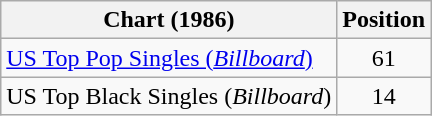<table class="wikitable">
<tr>
<th>Chart (1986)</th>
<th>Position</th>
</tr>
<tr>
<td><a href='#'>US Top Pop Singles (<em>Billboard</em>)</a></td>
<td style="text-align:center;">61</td>
</tr>
<tr>
<td>US Top Black Singles (<em>Billboard</em>)</td>
<td style="text-align:center;">14</td>
</tr>
</table>
